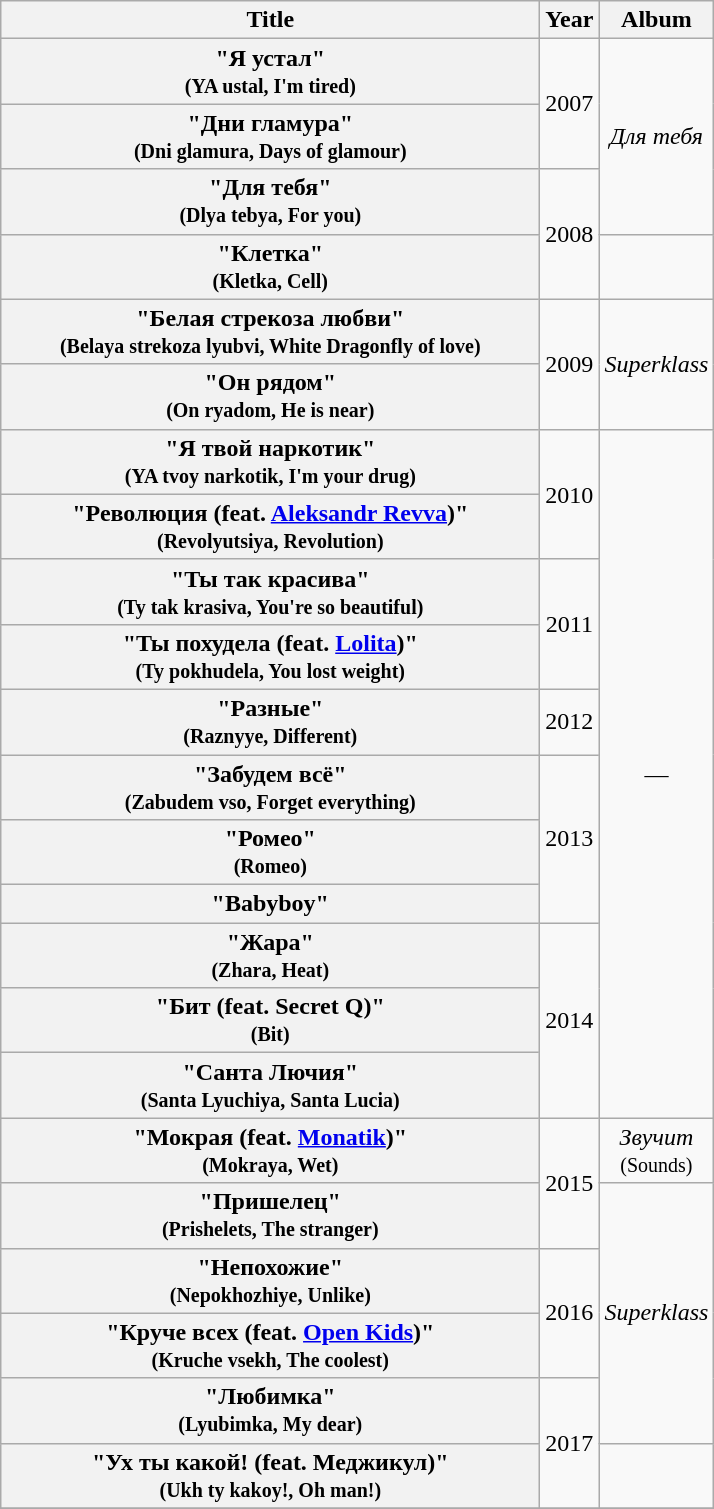<table class="wikitable plainrowheaders" style="text-align:center;">
<tr>
<th scope="col" style="width:22em;">Title</th>
<th scope="col" style="width:1em;">Year</th>
<th scope="col">Album</th>
</tr>
<tr>
<th scope="row">"Я устал" <br> <small>(YA ustal, I'm tired)</small></th>
<td rowspan="2">2007</td>
<td rowspan="3"><em>Для тебя</em></td>
</tr>
<tr>
<th scope="row">"Дни гламура" <br> <small>(Dni glamura, Days of glamour)</small></th>
</tr>
<tr>
<th scope="row">"Для тебя" <br> <small>(Dlya tebya, For you)</small></th>
<td rowspan="2">2008</td>
</tr>
<tr>
<th scope="row">"Клетка" <br> <small>(Kletka, Cell)</small></th>
<td></td>
</tr>
<tr>
<th scope="row">"Белая стрекоза любви" <br> <small>(Belaya strekoza lyubvi, White Dragonfly of love)</small></th>
<td rowspan="2">2009</td>
<td rowspan="2"><em>Superklass</em></td>
</tr>
<tr>
<th scope="row">"Он рядом" <br> <small>(On ryadom, He is near)</small></th>
</tr>
<tr>
<th scope="row">"Я твой наркотик" <br> <small>(YA tvoy narkotik, I'm your drug)</small></th>
<td rowspan="2">2010</td>
<td rowspan="11">—</td>
</tr>
<tr>
<th scope="row">"Революция (feat. <a href='#'>Aleksandr Revva</a>)" <br> <small>(Revolyutsiya, Revolution)</small></th>
</tr>
<tr>
<th scope="row">"Ты так красива" <br> <small>(Ty tak krasiva, You're so beautiful)</small></th>
<td rowspan="2">2011</td>
</tr>
<tr>
<th scope="row">"Ты похудела (feat. <a href='#'>Lolita</a>)" <br> <small>(Ty pokhudela, You lost weight)</small></th>
</tr>
<tr>
<th scope="row">"Разные" <br> <small>(Raznyye, Different)</small></th>
<td>2012</td>
</tr>
<tr>
<th scope="row">"Забудем всё" <br> <small>(Zabudem vso, Forget everything)</small></th>
<td rowspan="3">2013</td>
</tr>
<tr>
<th scope="row">"Ромео" <br> <small>(Romeo)</small></th>
</tr>
<tr>
<th scope="row">"Babyboy"</th>
</tr>
<tr>
<th scope="row">"Жара" <br> <small>(Zhara, Heat)</small></th>
<td rowspan="3">2014</td>
</tr>
<tr>
<th scope="row">"Бит (feat. Secret Q)" <br> <small>(Bit)</small></th>
</tr>
<tr>
<th scope="row">"Санта Лючия" <br> <small>(Santa Lyuchiya, Santa Lucia)</small></th>
</tr>
<tr>
<th scope="row">"Мокрая (feat. <a href='#'>Monatik</a>)" <br> <small>(Mokraya, Wet)</small></th>
<td rowspan="2">2015</td>
<td rowspan="1"><em>Звучит</em> <br> <small>(Sounds)</small></td>
</tr>
<tr>
<th scope="row">"Пришелец" <br> <small>(Prishelets, The stranger)</small></th>
<td rowspan="4"><em>Superklass</em></td>
</tr>
<tr>
<th scope="row">"Непохожие" <br> <small>(Nepokhozhiye, Unlike)</small></th>
<td rowspan="2">2016</td>
</tr>
<tr>
<th scope="row">"Круче всех (feat. <a href='#'>Open Kids</a>)" <br> <small>(Kruche vsekh, The coolest)</small></th>
</tr>
<tr>
<th scope="row">"Любимка" <br> <small>(Lyubimka, My dear)</small></th>
<td rowspan="2">2017</td>
</tr>
<tr>
<th scope="row">"Ух ты какой! (feat. Меджикул)" <br> <small>(Ukh ty kakoy!, Oh man!)</small></th>
<td></td>
</tr>
<tr>
</tr>
</table>
